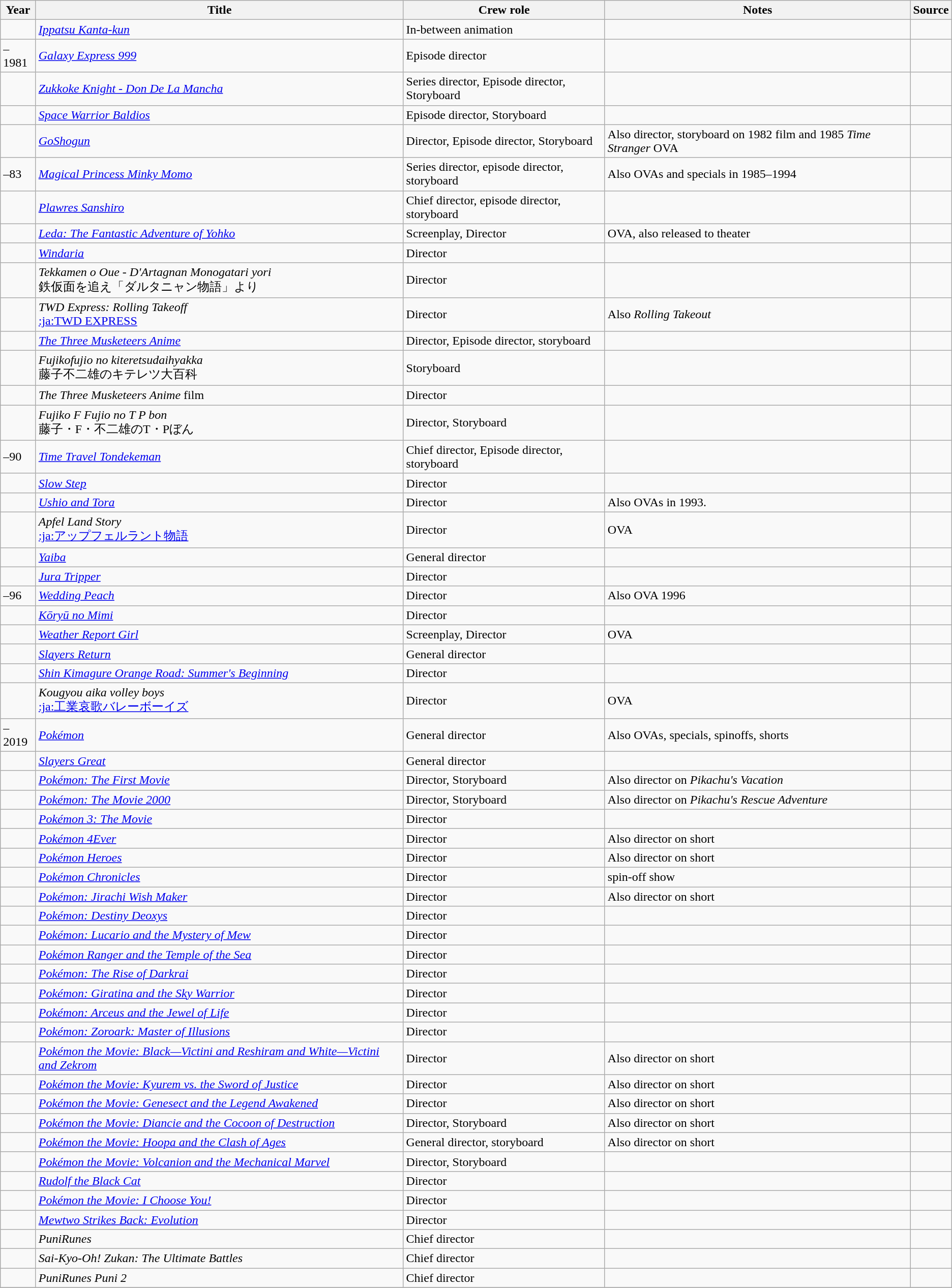<table class="wikitable sortable plainrowheaders">
<tr>
<th>Year</th>
<th>Title</th>
<th>Crew role</th>
<th class="unsortable">Notes</th>
<th class="unsortable">Source</th>
</tr>
<tr>
<td></td>
<td><em><a href='#'>Ippatsu Kanta-kun</a></em></td>
<td>In-between animation </td>
<td></td>
<td></td>
</tr>
<tr>
<td>–1981</td>
<td><em><a href='#'>Galaxy Express 999</a></em></td>
<td>Episode director </td>
<td></td>
<td></td>
</tr>
<tr>
<td></td>
<td><em><a href='#'>Zukkoke Knight - Don De La Mancha</a></em></td>
<td>Series director, Episode director, Storyboard </td>
<td></td>
<td></td>
</tr>
<tr>
<td></td>
<td><em><a href='#'>Space Warrior Baldios</a></em></td>
<td>Episode director, Storyboard </td>
<td></td>
<td></td>
</tr>
<tr>
<td></td>
<td><em><a href='#'>GoShogun</a></em></td>
<td>Director, Episode director, Storyboard </td>
<td>Also director, storyboard on 1982 film and 1985 <em>Time Stranger</em> OVA</td>
<td></td>
</tr>
<tr>
<td>–83</td>
<td><em><a href='#'>Magical Princess Minky Momo</a></em></td>
<td>Series director, episode director, storyboard </td>
<td>Also OVAs and specials in 1985–1994</td>
<td></td>
</tr>
<tr>
<td></td>
<td><em><a href='#'>Plawres Sanshiro</a></em></td>
<td>Chief director, episode director, storyboard </td>
<td></td>
<td></td>
</tr>
<tr>
<td></td>
<td><em><a href='#'>Leda: The Fantastic Adventure of Yohko</a></em></td>
<td>Screenplay, Director</td>
<td>OVA, also released to theater</td>
<td></td>
</tr>
<tr>
<td></td>
<td><em><a href='#'>Windaria</a></em></td>
<td>Director</td>
<td></td>
<td></td>
</tr>
<tr>
<td></td>
<td><em>Tekkamen o Oue - D'Artagnan Monogatari yori</em><br>鉄仮面を追え「ダルタニャン物語」より</td>
<td>Director</td>
<td></td>
<td></td>
</tr>
<tr>
<td></td>
<td><em>TWD Express: Rolling Takeoff</em><br><a href='#'>:ja:TWD EXPRESS</a></td>
<td>Director</td>
<td>Also <em>Rolling Takeout</em></td>
<td></td>
</tr>
<tr>
<td></td>
<td><em><a href='#'>The Three Musketeers Anime</a></em></td>
<td>Director, Episode director, storyboard</td>
<td></td>
<td></td>
</tr>
<tr>
<td></td>
<td><em>Fujikofujio no kiteretsudaihyakka</em><br>藤子不二雄のキテレツ大百科</td>
<td>Storyboard</td>
<td></td>
<td></td>
</tr>
<tr>
<td></td>
<td><em>The Three Musketeers Anime</em> film</td>
<td>Director</td>
<td></td>
<td></td>
</tr>
<tr>
<td></td>
<td><em>Fujiko F Fujio no T P bon</em><br>藤子・F・不二雄のT・Pぼん</td>
<td>Director, Storyboard</td>
<td></td>
<td></td>
</tr>
<tr>
<td>–90</td>
<td><em><a href='#'>Time Travel Tondekeman</a></em></td>
<td>Chief director, Episode director, storyboard</td>
<td></td>
<td></td>
</tr>
<tr>
<td></td>
<td><em><a href='#'>Slow Step</a></em></td>
<td>Director</td>
<td></td>
<td></td>
</tr>
<tr>
<td></td>
<td><em><a href='#'>Ushio and Tora</a></em></td>
<td>Director</td>
<td>Also OVAs in 1993.</td>
<td></td>
</tr>
<tr>
<td></td>
<td><em>Apfel Land Story</em><br><a href='#'>:ja:アップフェルラント物語</a></td>
<td>Director</td>
<td>OVA</td>
<td></td>
</tr>
<tr>
<td></td>
<td><em><a href='#'>Yaiba</a></em></td>
<td>General director </td>
<td></td>
<td></td>
</tr>
<tr>
<td></td>
<td><em><a href='#'>Jura Tripper</a></em></td>
<td>Director</td>
<td></td>
<td></td>
</tr>
<tr>
<td>–96</td>
<td><em><a href='#'>Wedding Peach</a></em></td>
<td>Director</td>
<td>Also OVA 1996</td>
<td></td>
</tr>
<tr>
<td></td>
<td><em><a href='#'>Kōryū no Mimi</a></em></td>
<td>Director</td>
<td></td>
<td></td>
</tr>
<tr>
<td></td>
<td><em><a href='#'>Weather Report Girl</a></em></td>
<td>Screenplay, Director</td>
<td>OVA</td>
<td></td>
</tr>
<tr>
<td></td>
<td><em><a href='#'>Slayers Return</a></em></td>
<td>General director </td>
<td></td>
<td></td>
</tr>
<tr>
<td></td>
<td><em><a href='#'>Shin Kimagure Orange Road: Summer's Beginning</a></em></td>
<td>Director</td>
<td></td>
<td></td>
</tr>
<tr>
<td></td>
<td><em>Kougyou aika volley boys</em><br><a href='#'>:ja:工業哀歌バレーボーイズ</a></td>
<td>Director</td>
<td>OVA</td>
<td></td>
</tr>
<tr>
<td>–2019</td>
<td><em><a href='#'>Pokémon</a></em></td>
<td>General director </td>
<td>Also OVAs, specials, spinoffs, shorts</td>
<td></td>
</tr>
<tr>
<td></td>
<td><em><a href='#'>Slayers Great</a></em></td>
<td>General director </td>
<td></td>
<td></td>
</tr>
<tr>
<td></td>
<td><em><a href='#'>Pokémon: The First Movie</a></em></td>
<td>Director, Storyboard</td>
<td>Also director on <em>Pikachu's Vacation</em></td>
<td></td>
</tr>
<tr>
<td></td>
<td><em><a href='#'>Pokémon: The Movie 2000</a></em></td>
<td>Director, Storyboard</td>
<td>Also director on <em>Pikachu's Rescue Adventure</em></td>
<td></td>
</tr>
<tr>
<td></td>
<td><em><a href='#'>Pokémon 3: The Movie</a></em></td>
<td>Director</td>
<td></td>
<td></td>
</tr>
<tr>
<td></td>
<td><em><a href='#'>Pokémon 4Ever</a></em></td>
<td>Director</td>
<td>Also director on short</td>
<td></td>
</tr>
<tr>
<td></td>
<td><em><a href='#'>Pokémon Heroes</a></em></td>
<td>Director</td>
<td>Also director on short</td>
<td></td>
</tr>
<tr>
<td></td>
<td><em><a href='#'>Pokémon Chronicles</a></em></td>
<td>Director</td>
<td>spin-off show</td>
<td></td>
</tr>
<tr>
<td></td>
<td><em><a href='#'>Pokémon: Jirachi Wish Maker</a></em></td>
<td>Director</td>
<td>Also director on short</td>
<td></td>
</tr>
<tr>
<td></td>
<td><em><a href='#'>Pokémon: Destiny Deoxys</a></em></td>
<td>Director</td>
<td></td>
<td></td>
</tr>
<tr>
<td></td>
<td><em><a href='#'>Pokémon: Lucario and the Mystery of Mew</a></em></td>
<td>Director</td>
<td></td>
<td></td>
</tr>
<tr>
<td></td>
<td><em><a href='#'>Pokémon Ranger and the Temple of the Sea</a></em></td>
<td>Director</td>
<td></td>
<td></td>
</tr>
<tr>
<td></td>
<td><em><a href='#'>Pokémon: The Rise of Darkrai</a></em></td>
<td>Director</td>
<td></td>
<td></td>
</tr>
<tr>
<td></td>
<td><em><a href='#'>Pokémon: Giratina and the Sky Warrior</a></em></td>
<td>Director</td>
<td></td>
<td></td>
</tr>
<tr>
<td></td>
<td><em><a href='#'>Pokémon: Arceus and the Jewel of Life</a></em></td>
<td>Director</td>
<td></td>
<td></td>
</tr>
<tr>
<td></td>
<td><em><a href='#'>Pokémon: Zoroark: Master of Illusions</a></em></td>
<td>Director</td>
<td></td>
<td></td>
</tr>
<tr>
<td></td>
<td><em><a href='#'>Pokémon the Movie: Black—Victini and Reshiram and White—Victini and Zekrom</a></em></td>
<td>Director</td>
<td>Also director on short</td>
<td></td>
</tr>
<tr>
<td></td>
<td><em><a href='#'>Pokémon the Movie: Kyurem vs. the Sword of Justice</a></em></td>
<td>Director</td>
<td>Also director on short</td>
<td></td>
</tr>
<tr>
<td></td>
<td><em><a href='#'>Pokémon the Movie: Genesect and the Legend Awakened</a></em></td>
<td>Director</td>
<td>Also director on short</td>
<td></td>
</tr>
<tr>
<td></td>
<td><em><a href='#'>Pokémon the Movie: Diancie and the Cocoon of Destruction</a></em></td>
<td>Director, Storyboard</td>
<td>Also director on short</td>
<td></td>
</tr>
<tr>
<td></td>
<td><em><a href='#'>Pokémon the Movie: Hoopa and the Clash of Ages</a></em></td>
<td>General director, storyboard</td>
<td>Also director on short</td>
<td></td>
</tr>
<tr>
<td></td>
<td><em><a href='#'>Pokémon the Movie: Volcanion and the Mechanical Marvel</a></em></td>
<td>Director, Storyboard</td>
<td></td>
<td></td>
</tr>
<tr>
<td></td>
<td><em><a href='#'>Rudolf the Black Cat</a></em></td>
<td>Director</td>
<td></td>
<td></td>
</tr>
<tr>
<td></td>
<td><em><a href='#'>Pokémon the Movie: I Choose You!</a></em></td>
<td>Director</td>
<td></td>
<td></td>
</tr>
<tr>
<td></td>
<td><em><a href='#'>Mewtwo Strikes Back: Evolution</a></em></td>
<td>Director</td>
<td></td>
<td></td>
</tr>
<tr>
<td></td>
<td><em>PuniRunes</em></td>
<td>Chief director</td>
<td></td>
<td></td>
</tr>
<tr>
<td></td>
<td><em>Sai-Kyo-Oh! Zukan: The Ultimate Battles</em></td>
<td>Chief director</td>
<td></td>
<td></td>
</tr>
<tr>
<td></td>
<td><em>PuniRunes Puni 2</em></td>
<td>Chief director</td>
<td></td>
<td></td>
</tr>
<tr>
</tr>
</table>
